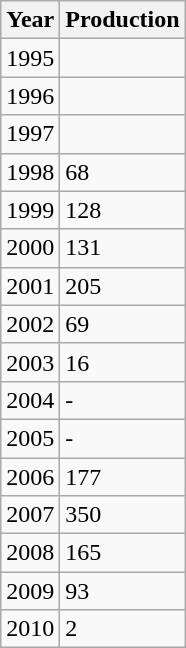<table class="wikitable sortable mw-collapsible mw-collapsed">
<tr>
<th>Year</th>
<th>Production</th>
</tr>
<tr>
<td>1995</td>
<td></td>
</tr>
<tr>
<td>1996</td>
<td></td>
</tr>
<tr>
<td>1997</td>
<td></td>
</tr>
<tr>
<td>1998</td>
<td>68</td>
</tr>
<tr>
<td>1999</td>
<td>128</td>
</tr>
<tr>
<td>2000</td>
<td>131</td>
</tr>
<tr>
<td>2001</td>
<td>205</td>
</tr>
<tr>
<td>2002</td>
<td>69</td>
</tr>
<tr>
<td>2003</td>
<td>16</td>
</tr>
<tr>
<td>2004</td>
<td>-</td>
</tr>
<tr>
<td>2005</td>
<td>-</td>
</tr>
<tr>
<td>2006</td>
<td>177</td>
</tr>
<tr>
<td>2007</td>
<td>350</td>
</tr>
<tr>
<td>2008</td>
<td>165</td>
</tr>
<tr>
<td>2009</td>
<td>93</td>
</tr>
<tr>
<td>2010</td>
<td>2</td>
</tr>
</table>
